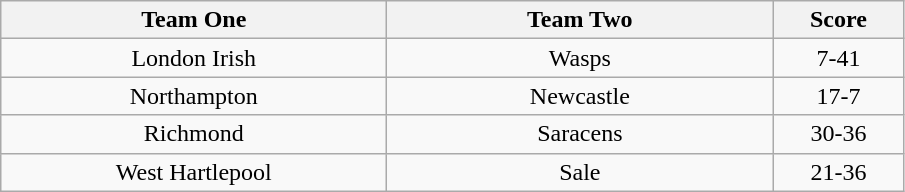<table class="wikitable" style="text-align: center">
<tr>
<th width=250>Team One</th>
<th width=250>Team Two</th>
<th width=80>Score</th>
</tr>
<tr>
<td>London Irish</td>
<td>Wasps</td>
<td>7-41</td>
</tr>
<tr>
<td>Northampton</td>
<td>Newcastle</td>
<td>17-7</td>
</tr>
<tr>
<td>Richmond</td>
<td>Saracens</td>
<td>30-36</td>
</tr>
<tr>
<td>West Hartlepool</td>
<td>Sale</td>
<td>21-36</td>
</tr>
</table>
